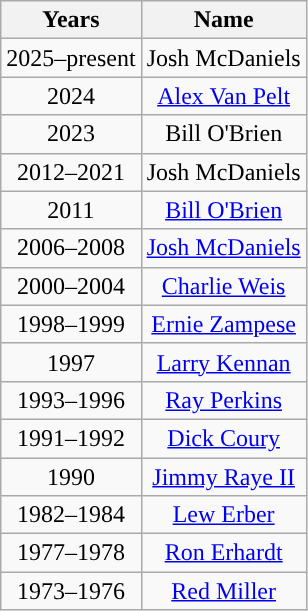<table class="wikitable" style="text-align:center">
<tr>
<th>Years</th>
<th>Name</th>
</tr>
<tr>
<td>2025–present</td>
<td>Josh McDaniels</td>
</tr>
<tr>
<td>2024</td>
<td><a href='#'>Alex Van Pelt</a></td>
</tr>
<tr>
<td>2023</td>
<td>Bill O'Brien</td>
</tr>
<tr>
<td>2012–2021</td>
<td>Josh McDaniels</td>
</tr>
<tr>
<td>2011</td>
<td><a href='#'>Bill O'Brien</a></td>
</tr>
<tr>
<td>2006–2008</td>
<td><a href='#'>Josh McDaniels</a></td>
</tr>
<tr>
<td>2000–2004</td>
<td><a href='#'>Charlie Weis</a></td>
</tr>
<tr>
<td>1998–1999</td>
<td><a href='#'>Ernie Zampese</a></td>
</tr>
<tr>
<td>1997</td>
<td><a href='#'>Larry Kennan</a></td>
</tr>
<tr>
<td>1993–1996</td>
<td><a href='#'>Ray Perkins</a></td>
</tr>
<tr>
<td>1991–1992</td>
<td><a href='#'>Dick Coury</a></td>
</tr>
<tr>
<td>1990</td>
<td><a href='#'>Jimmy Raye II</a></td>
</tr>
<tr>
<td>1982–1984</td>
<td><a href='#'>Lew Erber</a></td>
</tr>
<tr>
<td>1977–1978</td>
<td><a href='#'>Ron Erhardt</a></td>
</tr>
<tr>
<td>1973–1976</td>
<td><a href='#'>Red Miller</a></td>
</tr>
</table>
